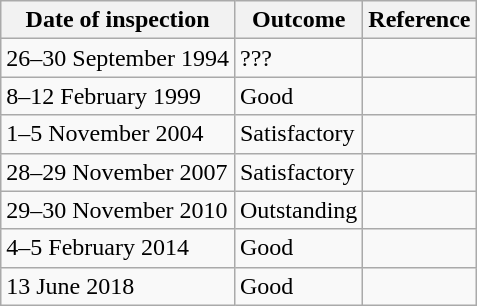<table class="wikitable">
<tr>
<th>Date of inspection</th>
<th>Outcome</th>
<th>Reference</th>
</tr>
<tr>
<td>26–30 September 1994</td>
<td>???</td>
<td> </td>
</tr>
<tr>
<td>8–12 February 1999</td>
<td>Good</td>
<td></td>
</tr>
<tr>
<td>1–5 November 2004</td>
<td>Satisfactory</td>
<td></td>
</tr>
<tr>
<td>28–29 November 2007</td>
<td>Satisfactory</td>
<td></td>
</tr>
<tr>
<td>29–30 November 2010</td>
<td>Outstanding</td>
<td></td>
</tr>
<tr>
<td>4–5 February 2014</td>
<td>Good</td>
<td></td>
</tr>
<tr>
<td>13 June 2018</td>
<td>Good</td>
<td></td>
</tr>
</table>
